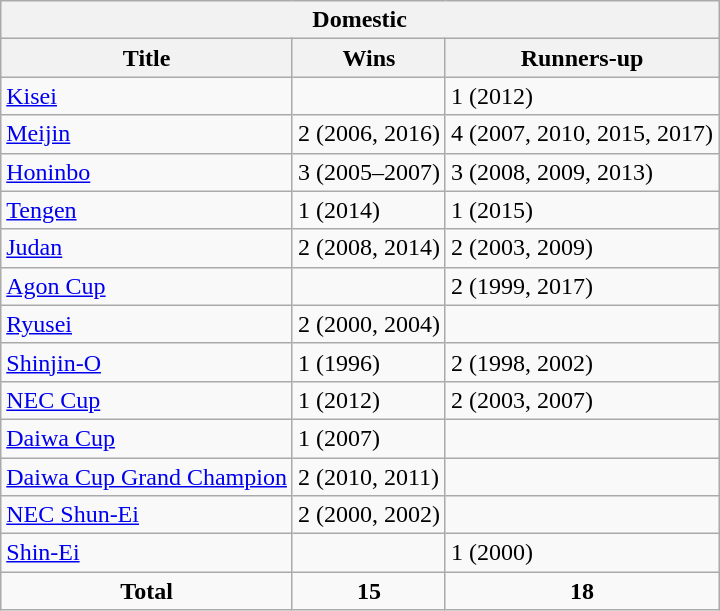<table class="wikitable">
<tr>
<th colspan=3>Domestic</th>
</tr>
<tr>
<th>Title</th>
<th>Wins</th>
<th>Runners-up</th>
</tr>
<tr>
<td><a href='#'>Kisei</a></td>
<td></td>
<td>1 (2012)</td>
</tr>
<tr>
<td><a href='#'>Meijin</a></td>
<td>2 (2006, 2016)</td>
<td>4 (2007, 2010, 2015, 2017)</td>
</tr>
<tr>
<td><a href='#'>Honinbo</a></td>
<td>3 (2005–2007)</td>
<td>3 (2008, 2009, 2013)</td>
</tr>
<tr>
<td><a href='#'>Tengen</a></td>
<td>1 (2014)</td>
<td>1 (2015)</td>
</tr>
<tr>
<td><a href='#'>Judan</a></td>
<td>2 (2008, 2014)</td>
<td>2 (2003, 2009)</td>
</tr>
<tr>
<td><a href='#'>Agon Cup</a></td>
<td></td>
<td>2 (1999, 2017)</td>
</tr>
<tr>
<td><a href='#'>Ryusei</a></td>
<td>2 (2000, 2004)</td>
<td></td>
</tr>
<tr>
<td><a href='#'>Shinjin-O</a></td>
<td>1 (1996)</td>
<td>2 (1998, 2002)</td>
</tr>
<tr>
<td><a href='#'>NEC Cup</a></td>
<td>1 (2012)</td>
<td>2 (2003, 2007)</td>
</tr>
<tr>
<td><a href='#'>Daiwa Cup</a></td>
<td>1 (2007)</td>
<td></td>
</tr>
<tr>
<td><a href='#'>Daiwa Cup Grand Champion</a></td>
<td>2 (2010, 2011)</td>
<td></td>
</tr>
<tr>
<td><a href='#'>NEC Shun-Ei</a></td>
<td>2 (2000, 2002)</td>
<td></td>
</tr>
<tr>
<td><a href='#'>Shin-Ei</a></td>
<td></td>
<td>1 (2000)</td>
</tr>
<tr align="center">
<td><strong>Total</strong></td>
<td><strong>15</strong></td>
<td><strong>18</strong></td>
</tr>
</table>
